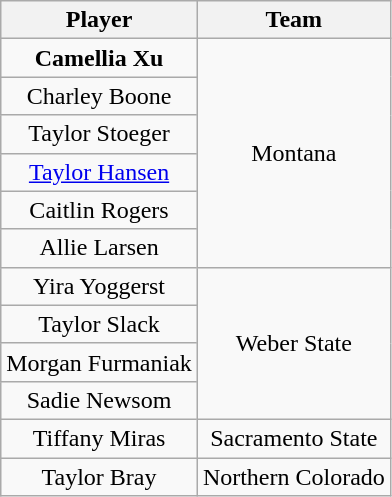<table class="wikitable" style="text-align: center;">
<tr>
<th>Player</th>
<th>Team</th>
</tr>
<tr>
<td><strong>Camellia Xu</strong></td>
<td rowspan=6>Montana</td>
</tr>
<tr>
<td>Charley Boone</td>
</tr>
<tr>
<td>Taylor Stoeger</td>
</tr>
<tr>
<td><a href='#'>Taylor Hansen</a></td>
</tr>
<tr>
<td>Caitlin Rogers</td>
</tr>
<tr>
<td>Allie Larsen</td>
</tr>
<tr>
<td>Yira Yoggerst</td>
<td rowspan=4>Weber State</td>
</tr>
<tr>
<td>Taylor Slack</td>
</tr>
<tr>
<td>Morgan Furmaniak</td>
</tr>
<tr>
<td>Sadie Newsom</td>
</tr>
<tr>
<td>Tiffany Miras</td>
<td>Sacramento State</td>
</tr>
<tr>
<td>Taylor Bray</td>
<td>Northern Colorado</td>
</tr>
</table>
